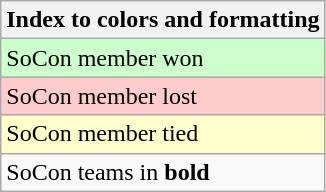<table class="wikitable">
<tr>
<th>Index to colors and formatting</th>
</tr>
<tr style="background:#cfc;">
<td>SoCon member won</td>
</tr>
<tr style="background:#fcc;">
<td>SoCon member lost</td>
</tr>
<tr style="background:#ffc;">
<td>SoCon member tied</td>
</tr>
<tr>
<td>SoCon teams in <strong>bold</strong></td>
</tr>
</table>
